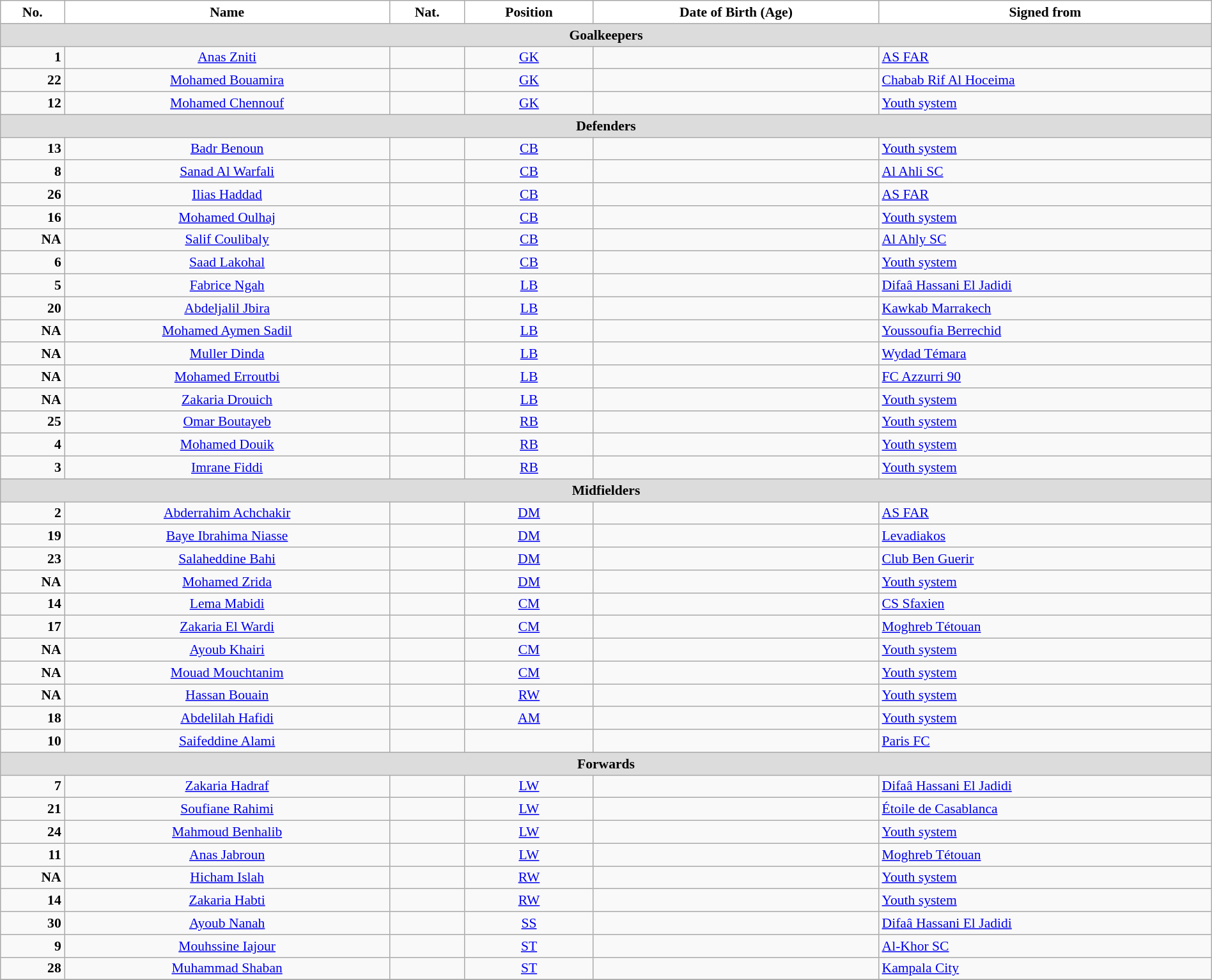<table class="wikitable" style="text-align:center; font-size:90%; width:100%">
<tr>
<th style="background:white; color:black; text-align:center;">No.</th>
<th style="background:white; color:black; text-align:center;">Name</th>
<th style="background:white; color:black; text-align:center;">Nat.</th>
<th style="background:white; color:black; text-align:center;">Position</th>
<th style="background:white; color:black; text-align:center;">Date of Birth (Age)</th>
<th style="background:white; color:black; text-align:center;">Signed from</th>
</tr>
<tr>
<th colspan=10 style="background:#DCDCDC; text-align:center;">Goalkeepers</th>
</tr>
<tr>
<td style="text-align:right"><strong>1</strong></td>
<td><a href='#'>Anas Zniti</a></td>
<td></td>
<td><a href='#'>GK</a></td>
<td></td>
<td style="text-align:left"> <a href='#'>AS FAR</a></td>
</tr>
<tr>
<td style="text-align:right"><strong>22</strong></td>
<td><a href='#'>Mohamed Bouamira</a></td>
<td></td>
<td><a href='#'>GK</a></td>
<td></td>
<td style="text-align:left"> <a href='#'>Chabab Rif Al Hoceima</a></td>
</tr>
<tr>
<td style="text-align:right"><strong>12</strong></td>
<td><a href='#'>Mohamed Chennouf</a></td>
<td></td>
<td><a href='#'>GK</a></td>
<td></td>
<td style="text-align:left"> <a href='#'>Youth system</a></td>
</tr>
<tr>
<th colspan=10 style="background:#DCDCDC; text-align:center;">Defenders</th>
</tr>
<tr>
<td style="text-align:right"><strong>13</strong></td>
<td><a href='#'>Badr Benoun</a></td>
<td></td>
<td><a href='#'>CB</a></td>
<td></td>
<td style="text-align:left"> <a href='#'>Youth system</a></td>
</tr>
<tr>
<td style="text-align:right"><strong>8</strong></td>
<td><a href='#'>Sanad Al Warfali</a></td>
<td></td>
<td><a href='#'>CB</a></td>
<td></td>
<td style="text-align:left"> <a href='#'>Al Ahli SC</a></td>
</tr>
<tr>
<td style="text-align:right"><strong>26</strong></td>
<td><a href='#'>Ilias Haddad</a></td>
<td></td>
<td><a href='#'>CB</a></td>
<td></td>
<td style="text-align:left"> <a href='#'>AS FAR</a></td>
</tr>
<tr>
<td style="text-align:right"><strong>16</strong></td>
<td><a href='#'>Mohamed Oulhaj</a></td>
<td></td>
<td><a href='#'>CB</a></td>
<td></td>
<td style="text-align:left"> <a href='#'>Youth system</a></td>
</tr>
<tr>
<td style="text-align:right"><strong>NA</strong></td>
<td><a href='#'>Salif Coulibaly</a></td>
<td></td>
<td><a href='#'>CB</a></td>
<td></td>
<td style="text-align:left"> <a href='#'>Al Ahly SC</a></td>
</tr>
<tr>
<td style="text-align:right"><strong>6</strong></td>
<td><a href='#'>Saad Lakohal</a></td>
<td></td>
<td><a href='#'>CB</a></td>
<td></td>
<td style="text-align:left"> <a href='#'>Youth system</a></td>
</tr>
<tr>
<td style="text-align:right"><strong>5</strong></td>
<td><a href='#'>Fabrice Ngah</a></td>
<td></td>
<td><a href='#'>LB</a></td>
<td></td>
<td style="text-align:left"> <a href='#'>Difaâ Hassani El Jadidi</a></td>
</tr>
<tr>
<td style="text-align:right"><strong>20</strong></td>
<td><a href='#'>Abdeljalil Jbira</a></td>
<td></td>
<td><a href='#'>LB</a></td>
<td></td>
<td style="text-align:left"> <a href='#'>Kawkab Marrakech</a></td>
</tr>
<tr>
<td style="text-align:right"><strong>NA</strong></td>
<td><a href='#'>Mohamed Aymen Sadil</a></td>
<td></td>
<td><a href='#'>LB</a></td>
<td></td>
<td style="text-align:left"> <a href='#'>Youssoufia Berrechid</a></td>
</tr>
<tr>
<td style="text-align:right"><strong>NA</strong></td>
<td><a href='#'>Muller Dinda</a></td>
<td></td>
<td><a href='#'>LB</a></td>
<td></td>
<td style="text-align:left"> <a href='#'>Wydad Témara</a></td>
</tr>
<tr>
<td style="text-align:right"><strong>NA</strong></td>
<td><a href='#'>Mohamed Erroutbi</a></td>
<td></td>
<td><a href='#'>LB</a></td>
<td></td>
<td style="text-align:left"> <a href='#'>FC Azzurri 90</a></td>
</tr>
<tr>
<td style="text-align:right"><strong>NA</strong></td>
<td><a href='#'>Zakaria Drouich</a></td>
<td></td>
<td><a href='#'>LB</a></td>
<td></td>
<td style="text-align:left"> <a href='#'>Youth system</a></td>
</tr>
<tr>
<td style="text-align:right"><strong>25</strong></td>
<td><a href='#'>Omar Boutayeb</a></td>
<td></td>
<td><a href='#'>RB</a></td>
<td></td>
<td style="text-align:left"> <a href='#'>Youth system</a></td>
</tr>
<tr>
<td style="text-align:right"><strong>4</strong></td>
<td><a href='#'>Mohamed Douik</a></td>
<td></td>
<td><a href='#'>RB</a></td>
<td></td>
<td style="text-align:left"> <a href='#'>Youth system</a></td>
</tr>
<tr>
<td style="text-align:right"><strong>3</strong></td>
<td><a href='#'>Imrane Fiddi</a></td>
<td></td>
<td><a href='#'>RB</a></td>
<td></td>
<td style="text-align:left"> <a href='#'>Youth system</a></td>
</tr>
<tr>
<th colspan=10 style="background:#DCDCDC; text-align:center;">Midfielders</th>
</tr>
<tr>
<td style="text-align:right"><strong>2</strong></td>
<td><a href='#'>Abderrahim Achchakir</a></td>
<td></td>
<td><a href='#'>DM</a></td>
<td></td>
<td style="text-align:left"> <a href='#'>AS FAR</a></td>
</tr>
<tr>
<td style="text-align:right"><strong>19</strong></td>
<td><a href='#'>Baye Ibrahima Niasse</a></td>
<td></td>
<td><a href='#'>DM</a></td>
<td></td>
<td style="text-align:left"> <a href='#'>Levadiakos</a></td>
</tr>
<tr>
<td style="text-align:right"><strong>23</strong></td>
<td><a href='#'>Salaheddine Bahi</a></td>
<td></td>
<td><a href='#'>DM</a></td>
<td></td>
<td style="text-align:left"> <a href='#'>Club Ben Guerir</a></td>
</tr>
<tr>
<td style="text-align:right"><strong>NA</strong></td>
<td><a href='#'>Mohamed Zrida</a></td>
<td></td>
<td><a href='#'>DM</a></td>
<td></td>
<td style="text-align:left"> <a href='#'>Youth system</a></td>
</tr>
<tr>
<td style="text-align:right"><strong>14</strong></td>
<td><a href='#'>Lema Mabidi</a></td>
<td></td>
<td><a href='#'>CM</a></td>
<td></td>
<td style="text-align:left"> <a href='#'>CS Sfaxien</a></td>
</tr>
<tr>
<td style="text-align:right"><strong>17</strong></td>
<td><a href='#'>Zakaria El Wardi</a></td>
<td></td>
<td><a href='#'>CM</a></td>
<td></td>
<td style="text-align:left"> <a href='#'>Moghreb Tétouan</a></td>
</tr>
<tr>
<td style="text-align:right"><strong>NA</strong></td>
<td><a href='#'>Ayoub Khairi</a></td>
<td></td>
<td><a href='#'>CM</a></td>
<td></td>
<td style="text-align:left"> <a href='#'>Youth system</a></td>
</tr>
<tr>
<td style="text-align:right"><strong>NA</strong></td>
<td><a href='#'>Mouad Mouchtanim</a></td>
<td></td>
<td><a href='#'>CM</a></td>
<td></td>
<td style="text-align:left"> <a href='#'>Youth system</a></td>
</tr>
<tr>
<td style="text-align:right"><strong>NA</strong></td>
<td><a href='#'>Hassan Bouain</a></td>
<td></td>
<td><a href='#'>RW</a></td>
<td></td>
<td style="text-align:left"> <a href='#'>Youth system</a></td>
</tr>
<tr>
<td style="text-align:right"><strong>18</strong></td>
<td><a href='#'>Abdelilah Hafidi</a></td>
<td></td>
<td><a href='#'>AM</a></td>
<td></td>
<td style="text-align:left"> <a href='#'>Youth system</a></td>
</tr>
<tr>
<td style="text-align:right"><strong>10</strong></td>
<td><a href='#'>Saifeddine Alami</a></td>
<td></td>
<td></td>
<td></td>
<td style="text-align:left"> <a href='#'>Paris FC</a></td>
</tr>
<tr>
<th colspan=10 style="background:#DCDCDC; text-align:center;">Forwards</th>
</tr>
<tr>
<td style="text-align:right"><strong>7</strong></td>
<td><a href='#'>Zakaria Hadraf</a></td>
<td></td>
<td><a href='#'>LW</a></td>
<td></td>
<td style="text-align:left"> <a href='#'>Difaâ Hassani El Jadidi</a></td>
</tr>
<tr>
<td style="text-align:right"><strong>21</strong></td>
<td><a href='#'>Soufiane Rahimi</a></td>
<td></td>
<td><a href='#'>LW</a></td>
<td></td>
<td style="text-align:left"> <a href='#'>Étoile de Casablanca</a></td>
</tr>
<tr>
<td style="text-align:right"><strong>24</strong></td>
<td><a href='#'>Mahmoud Benhalib</a></td>
<td></td>
<td><a href='#'>LW</a></td>
<td></td>
<td style="text-align:left"> <a href='#'>Youth system</a></td>
</tr>
<tr>
<td style="text-align:right"><strong>11</strong></td>
<td><a href='#'>Anas Jabroun</a></td>
<td></td>
<td><a href='#'>LW</a></td>
<td></td>
<td style="text-align:left"> <a href='#'>Moghreb Tétouan</a></td>
</tr>
<tr>
<td style="text-align:right"><strong>NA</strong></td>
<td><a href='#'>Hicham Islah</a></td>
<td></td>
<td><a href='#'>RW</a></td>
<td></td>
<td style="text-align:left"> <a href='#'>Youth system</a></td>
</tr>
<tr>
<td style="text-align:right"><strong>14</strong></td>
<td><a href='#'>Zakaria Habti</a></td>
<td></td>
<td><a href='#'>RW</a></td>
<td></td>
<td style="text-align:left"> <a href='#'>Youth system</a></td>
</tr>
<tr>
<td style="text-align:right"><strong>30</strong></td>
<td><a href='#'>Ayoub Nanah</a></td>
<td></td>
<td><a href='#'>SS</a></td>
<td></td>
<td style="text-align:left"> <a href='#'>Difaâ Hassani El Jadidi</a></td>
</tr>
<tr>
<td style="text-align:right"><strong>9</strong></td>
<td><a href='#'>Mouhssine Iajour</a></td>
<td></td>
<td><a href='#'>ST</a></td>
<td></td>
<td style="text-align:left"> <a href='#'>Al-Khor SC</a></td>
</tr>
<tr>
<td style="text-align:right"><strong>28</strong></td>
<td><a href='#'>Muhammad Shaban</a></td>
<td></td>
<td><a href='#'>ST</a></td>
<td></td>
<td style="text-align:left"> <a href='#'>Kampala City</a></td>
</tr>
<tr>
</tr>
</table>
